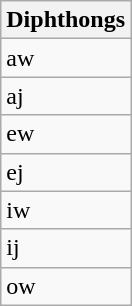<table class="wikitable">
<tr>
<th>Diphthongs</th>
</tr>
<tr>
<td>aw</td>
</tr>
<tr>
<td>aj</td>
</tr>
<tr>
<td>ew</td>
</tr>
<tr>
<td>ej</td>
</tr>
<tr>
<td>iw</td>
</tr>
<tr>
<td>ij</td>
</tr>
<tr>
<td>ow</td>
</tr>
</table>
